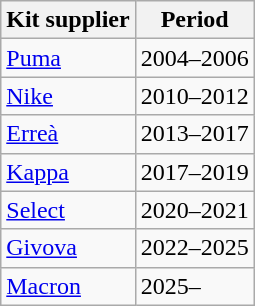<table class="wikitable" style="text-align:left;">
<tr>
<th>Kit supplier</th>
<th>Period</th>
</tr>
<tr>
<td align="Left"> <a href='#'>Puma</a></td>
<td>2004–2006</td>
</tr>
<tr>
<td align="Left"> <a href='#'>Nike</a></td>
<td>2010–2012</td>
</tr>
<tr>
<td align="left"> <a href='#'>Erreà</a></td>
<td>2013–2017</td>
</tr>
<tr>
<td align="left"> <a href='#'>Kappa</a></td>
<td>2017–2019</td>
</tr>
<tr>
<td align="left"> <a href='#'>Select</a></td>
<td>2020–2021</td>
</tr>
<tr>
<td align="left"> <a href='#'>Givova</a></td>
<td>2022–2025</td>
</tr>
<tr>
<td align="left"> <a href='#'>Macron</a></td>
<td>2025–</td>
</tr>
</table>
